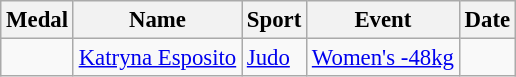<table class="wikitable sortable" style="font-size: 95%;">
<tr>
<th>Medal</th>
<th>Name</th>
<th>Sport</th>
<th>Event</th>
<th>Date</th>
</tr>
<tr>
<td></td>
<td><a href='#'>Katryna Esposito</a></td>
<td><a href='#'>Judo</a></td>
<td><a href='#'>Women's -48kg</a></td>
<td></td>
</tr>
</table>
